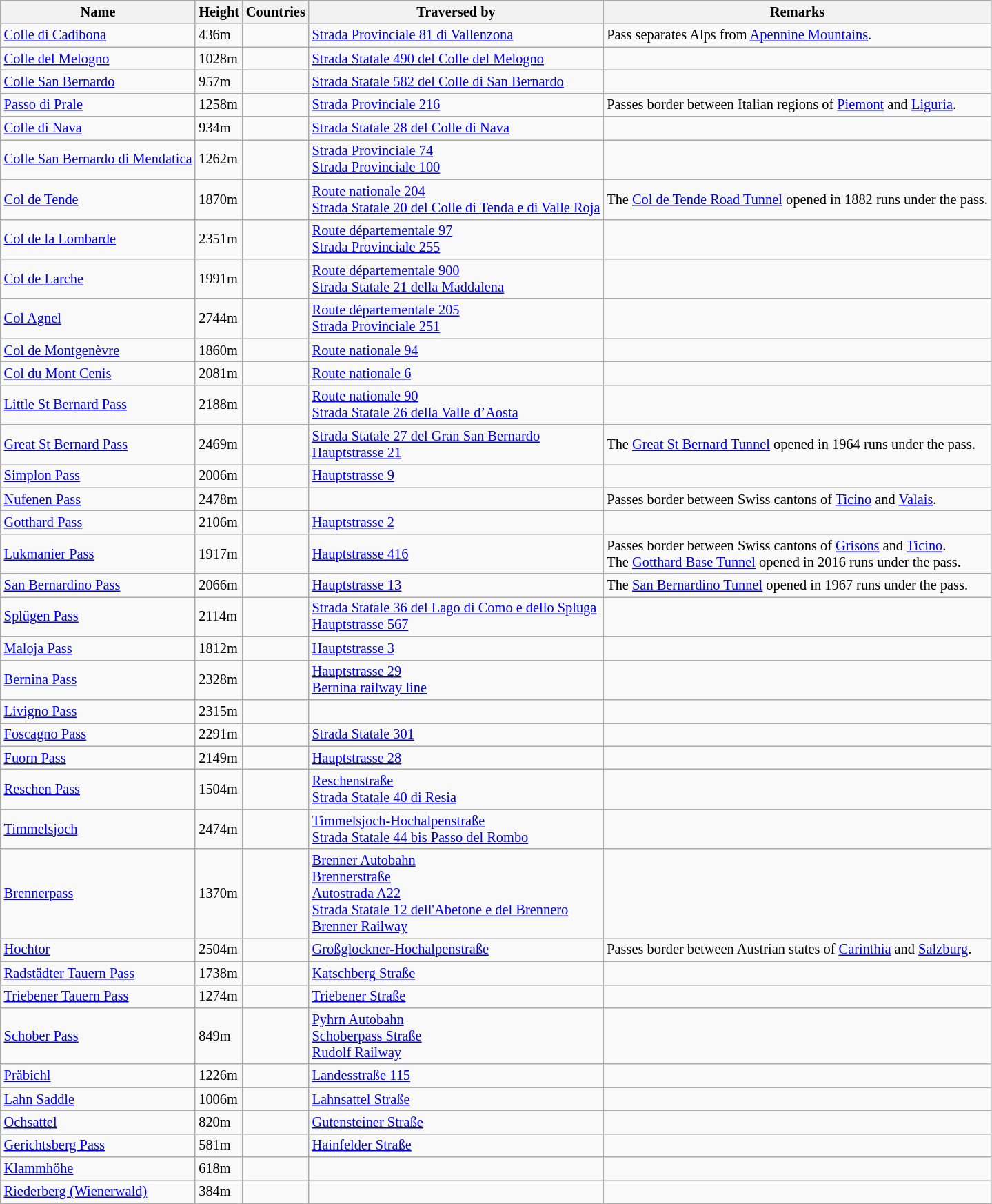<table class="wikitable sortable" style="font-size: 10pt; font-size:85%">
<tr>
<th>Name</th>
<th>Height</th>
<th>Countries</th>
<th>Traversed by</th>
<th>Remarks</th>
</tr>
<tr>
<td><a href='#'>Colle di Cadibona</a></td>
<td>436m</td>
<td></td>
<td> <a href='#'>Strada Provinciale 81 di Vallenzona</a></td>
<td>Pass separates Alps from <a href='#'>Apennine Mountains</a>.</td>
</tr>
<tr>
<td><a href='#'>Colle del Melogno</a></td>
<td>1028m</td>
<td></td>
<td> <a href='#'>Strada Statale 490 del Colle del Melogno</a></td>
<td></td>
</tr>
<tr>
<td><a href='#'>Colle San Bernardo</a></td>
<td>957m</td>
<td></td>
<td> <a href='#'>Strada Statale 582 del Colle di San Bernardo</a></td>
<td></td>
</tr>
<tr>
<td><a href='#'>Passo di Prale</a></td>
<td>1258m</td>
<td></td>
<td> <a href='#'>Strada Provinciale 216</a></td>
<td>Passes border between Italian regions of <a href='#'>Piemont</a> and <a href='#'>Liguria</a>.</td>
</tr>
<tr>
<td><a href='#'>Colle di Nava</a></td>
<td>934m</td>
<td></td>
<td> <a href='#'>Strada Statale 28 del Colle di Nava</a></td>
<td></td>
</tr>
<tr>
<td><a href='#'>Colle San Bernardo di Mendatica</a></td>
<td>1262m</td>
<td></td>
<td> <a href='#'>Strada Provinciale 74</a> <br>  <a href='#'>Strada Provinciale 100</a></td>
<td></td>
</tr>
<tr>
<td><a href='#'>Col de Tende</a></td>
<td>1870m</td>
<td></td>
<td> <a href='#'>Route nationale 204</a> <br>  <a href='#'>Strada Statale 20 del Colle di Tenda e di Valle Roja</a></td>
<td>The <a href='#'>Col de Tende Road Tunnel</a> opened in 1882 runs under the pass.</td>
</tr>
<tr>
<td><a href='#'>Col de la Lombarde</a></td>
<td>2351m</td>
<td></td>
<td> <a href='#'>Route départementale 97</a> <br>  <a href='#'>Strada Provinciale 255</a></td>
<td></td>
</tr>
<tr>
<td><a href='#'>Col de Larche</a></td>
<td>1991m</td>
<td></td>
<td> <a href='#'>Route départementale 900</a> <br>  <a href='#'>Strada Statale 21 della Maddalena</a></td>
<td></td>
</tr>
<tr>
<td><a href='#'>Col Agnel</a></td>
<td>2744m</td>
<td></td>
<td> <a href='#'>Route départementale 205</a> <br>  <a href='#'>Strada Provinciale 251</a></td>
<td></td>
</tr>
<tr>
<td><a href='#'>Col de Montgenèvre</a></td>
<td>1860m</td>
<td></td>
<td> <a href='#'>Route nationale 94</a></td>
<td></td>
</tr>
<tr>
<td><a href='#'>Col du Mont Cenis</a></td>
<td>2081m</td>
<td></td>
<td> <a href='#'>Route nationale 6</a></td>
<td></td>
</tr>
<tr>
<td><a href='#'>Little St Bernard Pass</a></td>
<td>2188m</td>
<td></td>
<td> <a href='#'>Route nationale 90</a> <br>  <a href='#'>Strada Statale 26 della Valle d’Aosta</a></td>
<td></td>
</tr>
<tr>
<td><a href='#'>Great St Bernard Pass</a></td>
<td>2469m</td>
<td></td>
<td> <a href='#'>Strada Statale 27 del Gran San Bernardo</a> <br>  <a href='#'>Hauptstrasse 21</a></td>
<td>The <a href='#'>Great St Bernard Tunnel</a> opened in 1964 runs under the pass.</td>
</tr>
<tr>
<td><a href='#'>Simplon Pass</a></td>
<td>2006m</td>
<td></td>
<td> <a href='#'>Hauptstrasse 9</a></td>
<td></td>
</tr>
<tr>
<td><a href='#'>Nufenen Pass</a></td>
<td>2478m</td>
<td></td>
<td></td>
<td>Passes border between Swiss cantons of <a href='#'>Ticino</a> and <a href='#'>Valais</a>.</td>
</tr>
<tr>
<td><a href='#'>Gotthard Pass</a></td>
<td>2106m</td>
<td></td>
<td> <a href='#'>Hauptstrasse 2</a></td>
<td></td>
</tr>
<tr>
<td><a href='#'>Lukmanier Pass</a></td>
<td>1917m</td>
<td></td>
<td><a href='#'>Hauptstrasse 416</a></td>
<td>Passes border between Swiss cantons of <a href='#'>Grisons</a> and <a href='#'>Ticino</a>. <br> The <a href='#'>Gotthard Base Tunnel</a> opened in 2016 runs under the pass.</td>
</tr>
<tr>
<td><a href='#'>San Bernardino Pass</a></td>
<td>2066m</td>
<td></td>
<td> <a href='#'>Hauptstrasse 13</a></td>
<td>The <a href='#'>San Bernardino Tunnel</a> opened in 1967 runs under the pass.</td>
</tr>
<tr>
<td><a href='#'>Splügen Pass</a></td>
<td>2114m</td>
<td></td>
<td> <a href='#'>Strada Statale 36 del Lago di Como e dello Spluga</a> <br>   <a href='#'>Hauptstrasse 567</a></td>
<td></td>
</tr>
<tr>
<td><a href='#'>Maloja Pass</a></td>
<td>1812m</td>
<td></td>
<td> <a href='#'>Hauptstrasse 3</a></td>
<td></td>
</tr>
<tr>
<td><a href='#'>Bernina Pass</a></td>
<td>2328m</td>
<td></td>
<td> <a href='#'>Hauptstrasse 29</a> <br> <a href='#'>Bernina railway line</a></td>
<td></td>
</tr>
<tr>
<td><a href='#'>Livigno Pass</a></td>
<td>2315m</td>
<td></td>
<td></td>
<td></td>
</tr>
<tr>
<td><a href='#'>Foscagno Pass</a></td>
<td>2291m</td>
<td></td>
<td> <a href='#'>Strada Statale 301</a></td>
<td></td>
</tr>
<tr>
<td><a href='#'>Fuorn Pass</a></td>
<td>2149m</td>
<td></td>
<td> <a href='#'>Hauptstrasse 28</a></td>
<td></td>
</tr>
<tr>
<td><a href='#'>Reschen Pass</a></td>
<td>1504m</td>
<td></td>
<td> <a href='#'>Reschenstraße</a> <br>  <a href='#'>Strada Statale 40 di Resia</a></td>
<td></td>
</tr>
<tr>
<td><a href='#'>Timmelsjoch</a></td>
<td>2474m</td>
<td></td>
<td><a href='#'>Timmelsjoch-Hochalpenstraße</a> <br>  <a href='#'>Strada Statale 44 bis Passo del Rombo</a></td>
<td></td>
</tr>
<tr>
<td><a href='#'>Brennerpass</a></td>
<td>1370m</td>
<td></td>
<td> <a href='#'>Brenner Autobahn</a> <br>  <a href='#'>Brennerstraße</a> <br>  <a href='#'>Autostrada A22</a> <br>  <a href='#'>Strada Statale 12 dell'Abetone e del Brennero</a> <br> <a href='#'>Brenner Railway</a></td>
<td></td>
</tr>
<tr>
<td><a href='#'>Hochtor</a></td>
<td>2504m</td>
<td></td>
<td><a href='#'>Großglockner-Hochalpenstraße</a></td>
<td>Passes border between Austrian states of <a href='#'>Carinthia</a> and <a href='#'>Salzburg</a>.</td>
</tr>
<tr>
<td><a href='#'>Radstädter Tauern Pass</a></td>
<td>1738m</td>
<td></td>
<td> <a href='#'>Katschberg Straße</a></td>
<td></td>
</tr>
<tr>
<td><a href='#'>Triebener Tauern Pass</a></td>
<td>1274m</td>
<td></td>
<td> <a href='#'>Triebener Straße</a></td>
<td></td>
</tr>
<tr>
<td><a href='#'>Schober Pass</a></td>
<td>849m</td>
<td></td>
<td> <a href='#'>Pyhrn Autobahn</a> <br>  <a href='#'>Schoberpass Straße</a> <br> <a href='#'>Rudolf Railway</a></td>
<td></td>
</tr>
<tr>
<td><a href='#'>Präbichl</a></td>
<td>1226m</td>
<td></td>
<td> <a href='#'>Landesstraße 115</a></td>
<td></td>
</tr>
<tr>
<td><a href='#'>Lahn Saddle</a></td>
<td>1006m</td>
<td></td>
<td> <a href='#'>Lahnsattel Straße</a></td>
<td></td>
</tr>
<tr>
<td><a href='#'>Ochsattel</a></td>
<td>820m</td>
<td></td>
<td> <a href='#'>Gutensteiner Straße</a></td>
<td></td>
</tr>
<tr>
<td><a href='#'>Gerichtsberg Pass</a></td>
<td>581m</td>
<td></td>
<td> <a href='#'>Hainfelder Straße</a></td>
<td></td>
</tr>
<tr>
<td><a href='#'>Klammhöhe</a></td>
<td>618m</td>
<td></td>
<td></td>
<td></td>
</tr>
<tr>
<td><a href='#'>Riederberg (Wienerwald)</a></td>
<td>384m</td>
<td></td>
<td></td>
<td></td>
</tr>
</table>
